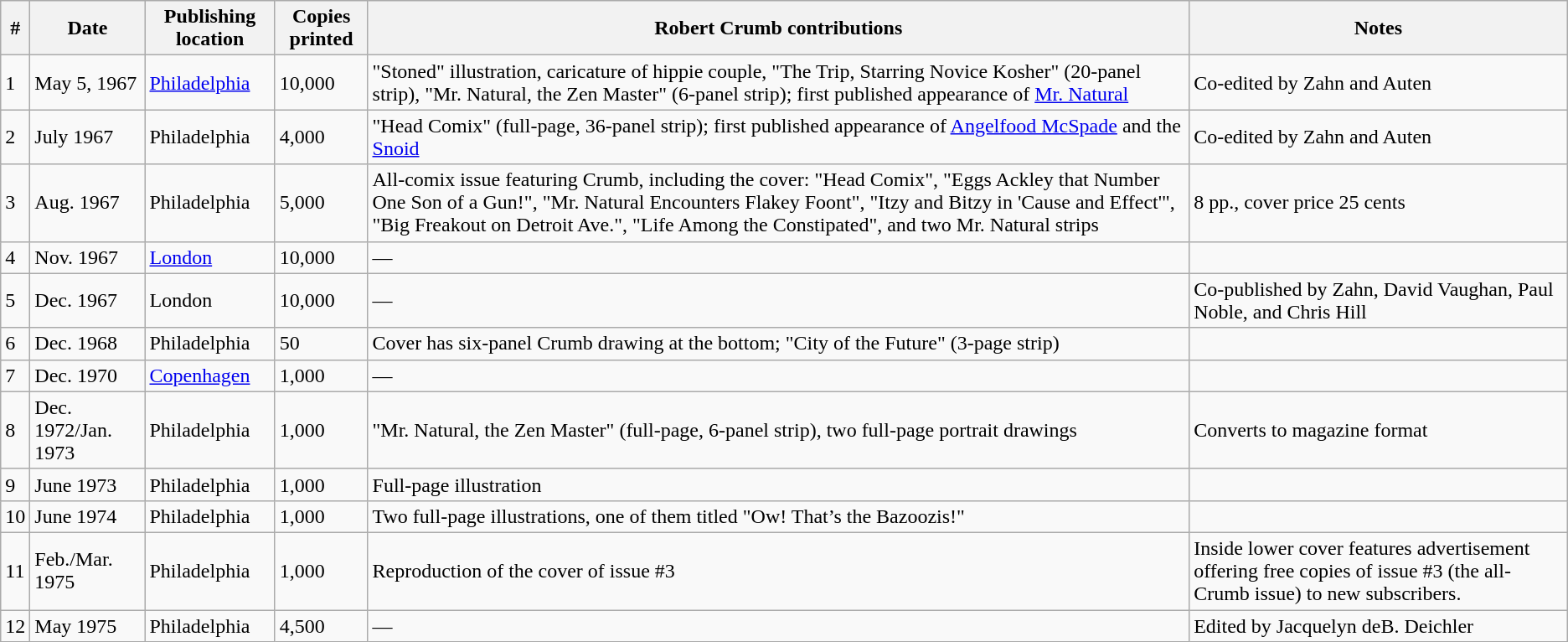<table class="wikitable">
<tr>
<th>#</th>
<th>Date</th>
<th>Publishing location</th>
<th>Copies printed</th>
<th>Robert Crumb contributions</th>
<th>Notes</th>
</tr>
<tr>
<td>1</td>
<td>May 5, 1967</td>
<td><a href='#'>Philadelphia</a></td>
<td>10,000</td>
<td>"Stoned" illustration, caricature of hippie couple, "The Trip, Starring Novice Kosher" (20-panel strip), "Mr. Natural, the Zen Master" (6-panel strip); first published appearance of <a href='#'>Mr. Natural</a></td>
<td>Co-edited by Zahn and Auten</td>
</tr>
<tr>
<td>2</td>
<td>July 1967</td>
<td>Philadelphia</td>
<td>4,000</td>
<td>"Head Comix" (full-page, 36-panel strip); first published appearance of <a href='#'>Angelfood McSpade</a> and the <a href='#'>Snoid</a></td>
<td>Co-edited by Zahn and Auten</td>
</tr>
<tr>
<td>3</td>
<td>Aug. 1967</td>
<td>Philadelphia</td>
<td>5,000</td>
<td>All-comix issue featuring Crumb, including the cover: "Head Comix", "Eggs Ackley that Number One Son of a Gun!", "Mr. Natural Encounters Flakey Foont", "Itzy and Bitzy in 'Cause and Effect'", "Big Freakout on Detroit Ave.", "Life Among the Constipated", and two Mr. Natural strips</td>
<td>8 pp., cover price 25 cents</td>
</tr>
<tr>
<td>4</td>
<td>Nov. 1967</td>
<td><a href='#'>London</a></td>
<td>10,000</td>
<td>—</td>
<td></td>
</tr>
<tr>
<td>5</td>
<td>Dec. 1967</td>
<td>London</td>
<td>10,000</td>
<td>—</td>
<td>Co-published by Zahn, David Vaughan, Paul Noble, and Chris Hill</td>
</tr>
<tr>
<td>6</td>
<td>Dec. 1968</td>
<td>Philadelphia</td>
<td>50</td>
<td>Cover has six-panel Crumb drawing at the bottom; "City of the Future" (3-page strip)</td>
<td></td>
</tr>
<tr>
<td>7</td>
<td>Dec. 1970</td>
<td><a href='#'>Copenhagen</a></td>
<td>1,000</td>
<td>—</td>
<td></td>
</tr>
<tr>
<td>8</td>
<td>Dec. 1972/Jan. 1973</td>
<td>Philadelphia</td>
<td>1,000</td>
<td>"Mr. Natural, the Zen Master" (full-page, 6-panel strip), two full-page portrait drawings</td>
<td>Converts to magazine format</td>
</tr>
<tr>
<td>9</td>
<td>June 1973</td>
<td>Philadelphia</td>
<td>1,000</td>
<td>Full-page illustration</td>
<td></td>
</tr>
<tr>
<td>10</td>
<td>June 1974</td>
<td>Philadelphia</td>
<td>1,000</td>
<td>Two full-page illustrations, one of them titled "Ow! That’s the Bazoozis!"</td>
<td></td>
</tr>
<tr>
<td>11</td>
<td>Feb./Mar. 1975</td>
<td>Philadelphia</td>
<td>1,000</td>
<td>Reproduction of the cover of issue #3</td>
<td>Inside lower cover features advertisement offering free copies of issue #3 (the all-Crumb issue) to new subscribers.</td>
</tr>
<tr>
<td>12</td>
<td>May 1975</td>
<td>Philadelphia</td>
<td>4,500</td>
<td>—</td>
<td>Edited by Jacquelyn deB. Deichler</td>
</tr>
</table>
